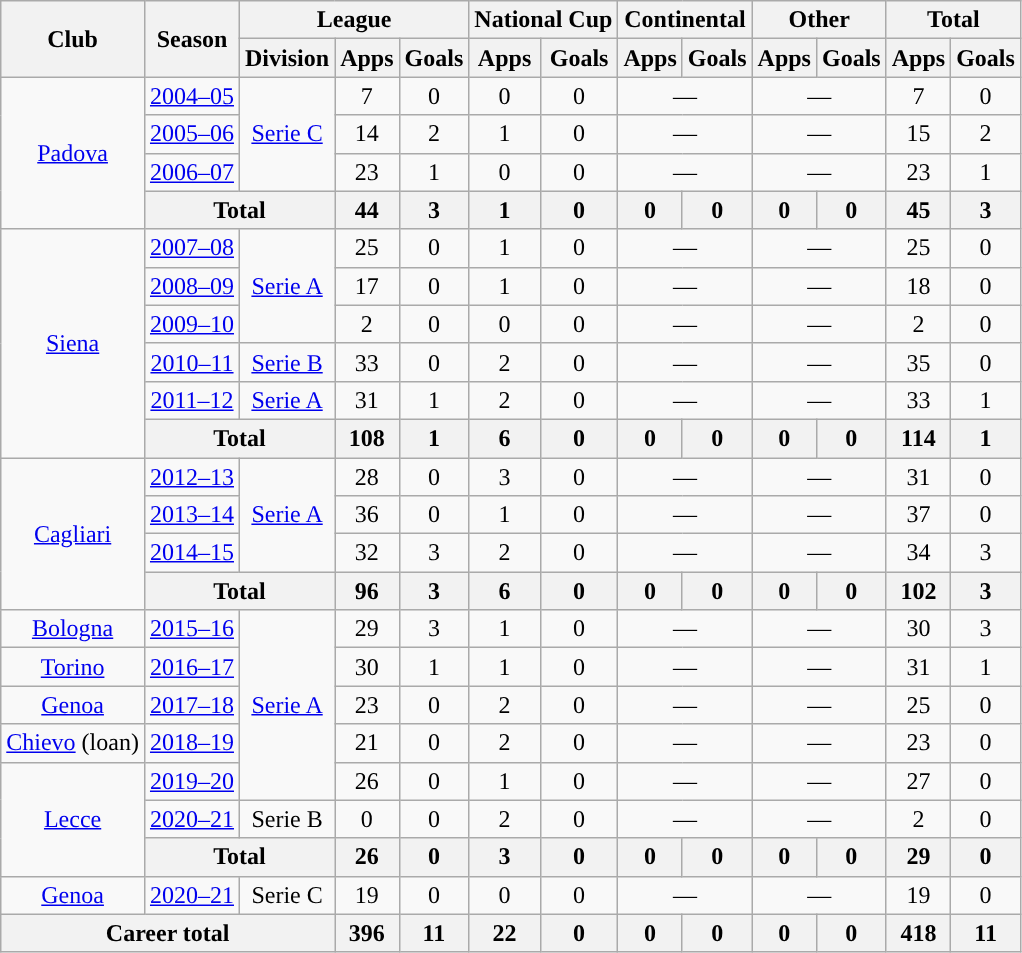<table class="wikitable" style="text-align: center;">
<tr>
<th rowspan="2">Club</th>
<th rowspan="2">Season</th>
<th colspan="3">League</th>
<th colspan="2">National Cup</th>
<th colspan="2">Continental</th>
<th colspan="2">Other</th>
<th colspan="2">Total</th>
</tr>
<tr>
<th>Division</th>
<th>Apps</th>
<th>Goals</th>
<th>Apps</th>
<th>Goals</th>
<th>Apps</th>
<th>Goals</th>
<th>Apps</th>
<th>Goals</th>
<th>Apps</th>
<th>Goals</th>
</tr>
<tr>
<td rowspan="4"><a href='#'>Padova</a></td>
<td><a href='#'>2004–05</a></td>
<td rowspan="3"><a href='#'>Serie C</a></td>
<td>7</td>
<td>0</td>
<td>0</td>
<td>0</td>
<td colspan="2“">—</td>
<td colspan="2“">—</td>
<td>7</td>
<td>0</td>
</tr>
<tr>
<td><a href='#'>2005–06</a></td>
<td>14</td>
<td>2</td>
<td>1</td>
<td>0</td>
<td colspan="2“">—</td>
<td colspan="2“">—</td>
<td>15</td>
<td>2</td>
</tr>
<tr>
<td><a href='#'>2006–07</a></td>
<td>23</td>
<td>1</td>
<td>0</td>
<td>0</td>
<td colspan="2“">—</td>
<td colspan="2“">—</td>
<td>23</td>
<td>1</td>
</tr>
<tr>
<th colspan="2">Total</th>
<th>44</th>
<th>3</th>
<th>1</th>
<th>0</th>
<th>0</th>
<th>0</th>
<th>0</th>
<th>0</th>
<th>45</th>
<th>3</th>
</tr>
<tr>
<td rowspan="6"><a href='#'>Siena</a></td>
<td><a href='#'>2007–08</a></td>
<td rowspan="3"><a href='#'>Serie A</a></td>
<td>25</td>
<td>0</td>
<td>1</td>
<td>0</td>
<td colspan="2“">—</td>
<td colspan="2“">—</td>
<td>25</td>
<td>0</td>
</tr>
<tr>
<td><a href='#'>2008–09</a></td>
<td>17</td>
<td>0</td>
<td>1</td>
<td>0</td>
<td colspan="2“">—</td>
<td colspan="2“">—</td>
<td>18</td>
<td>0</td>
</tr>
<tr>
<td><a href='#'>2009–10</a></td>
<td>2</td>
<td>0</td>
<td>0</td>
<td>0</td>
<td colspan="2“">—</td>
<td colspan="2“">—</td>
<td>2</td>
<td>0</td>
</tr>
<tr>
<td><a href='#'>2010–11</a></td>
<td><a href='#'>Serie B</a></td>
<td>33</td>
<td>0</td>
<td>2</td>
<td>0</td>
<td colspan="2“">—</td>
<td colspan="2“">—</td>
<td>35</td>
<td>0</td>
</tr>
<tr>
<td><a href='#'>2011–12</a></td>
<td><a href='#'>Serie A</a></td>
<td>31</td>
<td>1</td>
<td>2</td>
<td>0</td>
<td colspan="2“">—</td>
<td colspan="2“">—</td>
<td>33</td>
<td>1</td>
</tr>
<tr>
<th colspan="2">Total</th>
<th>108</th>
<th>1</th>
<th>6</th>
<th>0</th>
<th>0</th>
<th>0</th>
<th>0</th>
<th>0</th>
<th>114</th>
<th>1</th>
</tr>
<tr>
<td rowspan="4"><a href='#'>Cagliari</a></td>
<td><a href='#'>2012–13</a></td>
<td rowspan="3"><a href='#'>Serie A</a></td>
<td>28</td>
<td>0</td>
<td>3</td>
<td>0</td>
<td colspan="2“">—</td>
<td colspan="2“">—</td>
<td>31</td>
<td>0</td>
</tr>
<tr>
<td><a href='#'>2013–14</a></td>
<td>36</td>
<td>0</td>
<td>1</td>
<td>0</td>
<td colspan="2“">—</td>
<td colspan="2“">—</td>
<td>37</td>
<td>0</td>
</tr>
<tr>
<td><a href='#'>2014–15</a></td>
<td>32</td>
<td>3</td>
<td>2</td>
<td>0</td>
<td colspan="2“">—</td>
<td colspan="2“">—</td>
<td>34</td>
<td>3</td>
</tr>
<tr>
<th colspan="2">Total</th>
<th>96</th>
<th>3</th>
<th>6</th>
<th>0</th>
<th>0</th>
<th>0</th>
<th>0</th>
<th>0</th>
<th>102</th>
<th>3</th>
</tr>
<tr>
<td><a href='#'>Bologna</a></td>
<td><a href='#'>2015–16</a></td>
<td rowspan="5"><a href='#'>Serie A</a></td>
<td>29</td>
<td>3</td>
<td>1</td>
<td>0</td>
<td colspan="2“">—</td>
<td colspan="2“">—</td>
<td>30</td>
<td>3</td>
</tr>
<tr>
<td><a href='#'>Torino</a></td>
<td><a href='#'>2016–17</a></td>
<td>30</td>
<td>1</td>
<td>1</td>
<td>0</td>
<td colspan="2“">—</td>
<td colspan="2“">—</td>
<td>31</td>
<td>1</td>
</tr>
<tr>
<td><a href='#'>Genoa</a></td>
<td><a href='#'>2017–18</a></td>
<td>23</td>
<td>0</td>
<td>2</td>
<td>0</td>
<td colspan="2“">—</td>
<td colspan="2“">—</td>
<td>25</td>
<td>0</td>
</tr>
<tr>
<td><a href='#'>Chievo</a> (loan)</td>
<td><a href='#'>2018–19</a></td>
<td>21</td>
<td>0</td>
<td>2</td>
<td>0</td>
<td colspan="2“">—</td>
<td colspan="2“">—</td>
<td>23</td>
<td>0</td>
</tr>
<tr>
<td rowspan="3"><a href='#'>Lecce</a></td>
<td><a href='#'>2019–20</a></td>
<td>26</td>
<td>0</td>
<td>1</td>
<td>0</td>
<td colspan="2“">—</td>
<td colspan="2“">—</td>
<td>27</td>
<td>0</td>
</tr>
<tr>
<td><a href='#'>2020–21</a></td>
<td>Serie B</td>
<td>0</td>
<td>0</td>
<td>2</td>
<td>0</td>
<td colspan="2“">—</td>
<td colspan="2“">—</td>
<td>2</td>
<td>0</td>
</tr>
<tr>
<th colspan="2">Total</th>
<th>26</th>
<th>0</th>
<th>3</th>
<th>0</th>
<th>0</th>
<th>0</th>
<th>0</th>
<th>0</th>
<th>29</th>
<th>0</th>
</tr>
<tr>
<td><a href='#'>Genoa</a></td>
<td><a href='#'>2020–21</a></td>
<td>Serie C</td>
<td>19</td>
<td>0</td>
<td>0</td>
<td>0</td>
<td colspan="2“">—</td>
<td colspan="2“">—</td>
<td>19</td>
<td>0</td>
</tr>
<tr>
<th colspan="3">Career total</th>
<th>396</th>
<th>11</th>
<th>22</th>
<th>0</th>
<th>0</th>
<th>0</th>
<th>0</th>
<th>0</th>
<th>418</th>
<th>11</th>
</tr>
</table>
